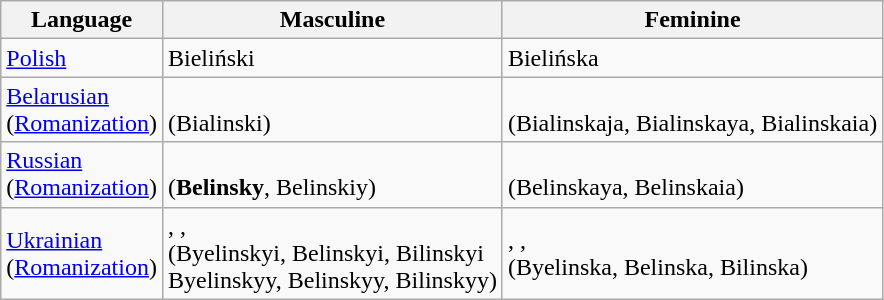<table class="wikitable">
<tr>
<th>Language</th>
<th>Masculine</th>
<th>Feminine</th>
</tr>
<tr>
<td><a href='#'>Polish</a></td>
<td>Bieliński</td>
<td>Bielińska</td>
</tr>
<tr>
<td><a href='#'>Belarusian</a> <br>(<a href='#'>Romanization</a>)</td>
<td><br>(Bialinski)</td>
<td><br> (Bialinskaja, Bialinskaya, Bialinskaia)</td>
</tr>
<tr>
<td><a href='#'>Russian</a> <br>(<a href='#'>Romanization</a>)</td>
<td><br> (<strong>Belinsky</strong>, Belinskiy)</td>
<td><br> (Belinskaya, Belinskaia)</td>
</tr>
<tr>
<td><a href='#'>Ukrainian</a> <br>(<a href='#'>Romanization</a>)</td>
<td>, , <br> (Byelinskyi, Belinskyi, Bilinskyi <br>Byelinskyy, Belinskyy, Bilinskyy)</td>
<td>, ,  <br> (Byelinska, Belinska, Bilinska)</td>
</tr>
</table>
